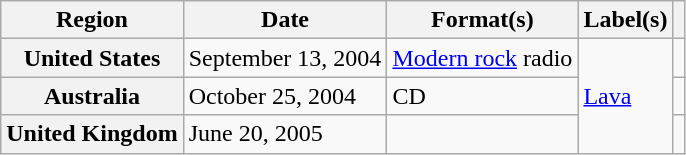<table class="wikitable plainrowheaders">
<tr>
<th scope="col">Region</th>
<th scope="col">Date</th>
<th scope="col">Format(s)</th>
<th scope="col">Label(s)</th>
<th scope="col"></th>
</tr>
<tr>
<th scope="row">United States</th>
<td>September 13, 2004</td>
<td><a href='#'>Modern rock</a> radio</td>
<td rowspan="3"><a href='#'>Lava</a></td>
<td></td>
</tr>
<tr>
<th scope="row">Australia</th>
<td>October 25, 2004</td>
<td>CD</td>
<td></td>
</tr>
<tr>
<th scope="row">United Kingdom</th>
<td>June 20, 2005</td>
<td></td>
<td></td>
</tr>
</table>
